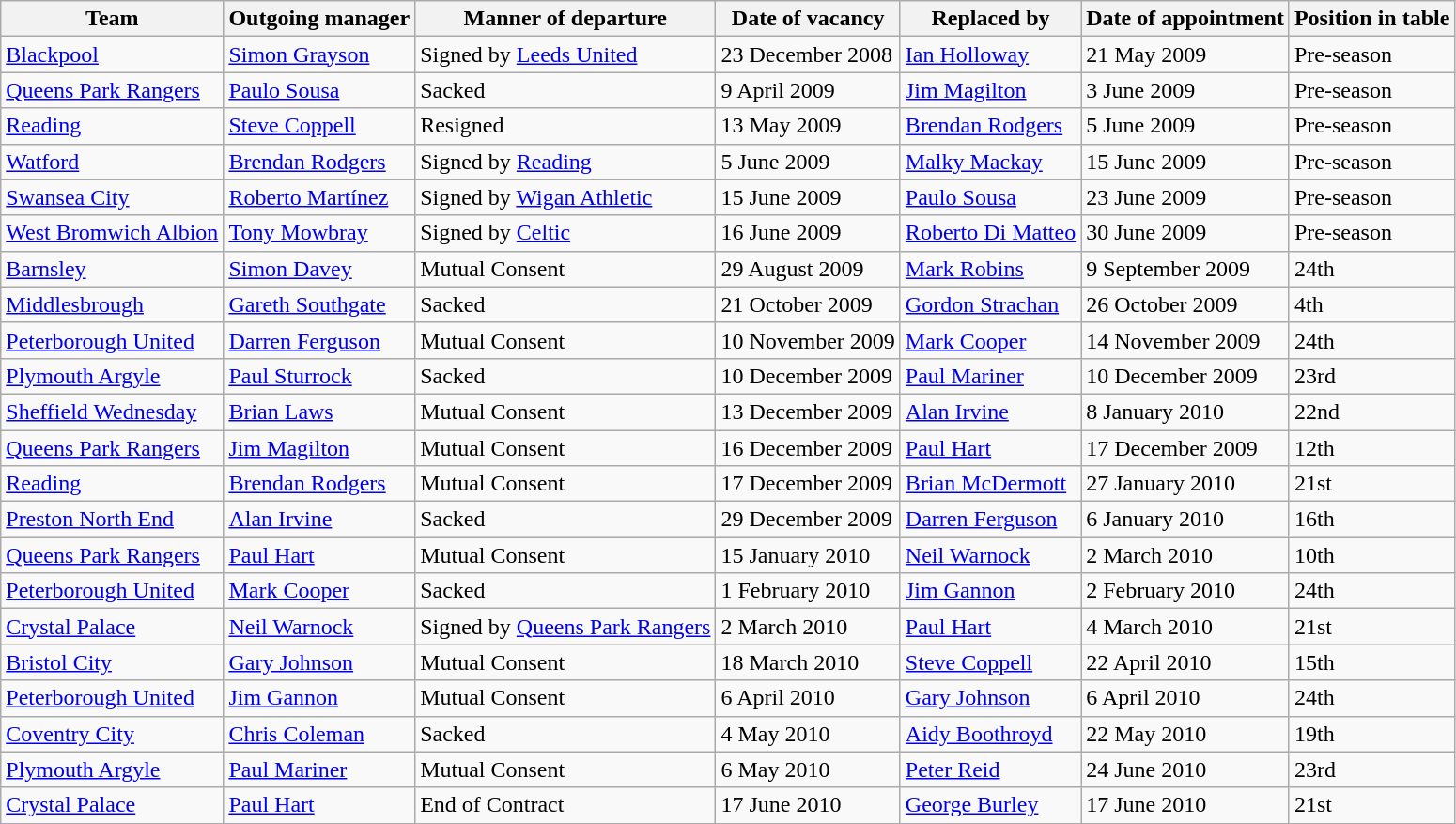<table class="wikitable">
<tr>
<th>Team</th>
<th>Outgoing manager</th>
<th>Manner of departure</th>
<th>Date of vacancy</th>
<th>Replaced by</th>
<th>Date of appointment</th>
<th>Position in table</th>
</tr>
<tr>
<td><a href='#'>Blackpool</a></td>
<td><a href='#'>Simon Grayson</a></td>
<td>Signed by <a href='#'>Leeds United</a></td>
<td>23 December 2008</td>
<td><a href='#'>Ian Holloway</a></td>
<td>21 May 2009</td>
<td>Pre-season</td>
</tr>
<tr>
<td><a href='#'>Queens Park Rangers</a></td>
<td><a href='#'>Paulo Sousa</a></td>
<td>Sacked</td>
<td>9 April 2009</td>
<td><a href='#'>Jim Magilton</a></td>
<td>3 June 2009</td>
<td>Pre-season</td>
</tr>
<tr>
<td><a href='#'>Reading</a></td>
<td><a href='#'>Steve Coppell</a></td>
<td>Resigned</td>
<td>13 May 2009</td>
<td><a href='#'>Brendan Rodgers</a></td>
<td>5 June 2009</td>
<td>Pre-season</td>
</tr>
<tr>
<td><a href='#'>Watford</a></td>
<td><a href='#'>Brendan Rodgers</a></td>
<td>Signed by <a href='#'>Reading</a></td>
<td>5 June 2009</td>
<td><a href='#'>Malky Mackay</a></td>
<td>15 June 2009</td>
<td>Pre-season</td>
</tr>
<tr>
<td><a href='#'>Swansea City</a></td>
<td><a href='#'>Roberto Martínez</a></td>
<td>Signed by <a href='#'>Wigan Athletic</a></td>
<td>15 June 2009</td>
<td><a href='#'>Paulo Sousa</a></td>
<td>23 June 2009</td>
<td>Pre-season</td>
</tr>
<tr>
<td><a href='#'>West Bromwich Albion</a></td>
<td><a href='#'>Tony Mowbray</a></td>
<td>Signed by <a href='#'>Celtic</a></td>
<td>16 June 2009</td>
<td><a href='#'>Roberto Di Matteo</a></td>
<td>30 June 2009</td>
<td>Pre-season</td>
</tr>
<tr>
<td><a href='#'>Barnsley</a></td>
<td><a href='#'>Simon Davey</a></td>
<td>Mutual Consent</td>
<td>29 August 2009</td>
<td><a href='#'>Mark Robins</a></td>
<td>9 September 2009</td>
<td>24th</td>
</tr>
<tr>
<td><a href='#'>Middlesbrough</a></td>
<td><a href='#'>Gareth Southgate</a></td>
<td>Sacked</td>
<td>21 October 2009</td>
<td><a href='#'>Gordon Strachan</a></td>
<td>26 October 2009</td>
<td>4th</td>
</tr>
<tr>
<td><a href='#'>Peterborough United</a></td>
<td><a href='#'>Darren Ferguson</a></td>
<td>Mutual Consent</td>
<td>10 November 2009</td>
<td><a href='#'>Mark Cooper</a></td>
<td>14 November 2009</td>
<td>24th</td>
</tr>
<tr>
<td><a href='#'>Plymouth Argyle</a></td>
<td><a href='#'>Paul Sturrock</a></td>
<td>Sacked</td>
<td>10 December 2009</td>
<td><a href='#'>Paul Mariner</a></td>
<td>10 December 2009</td>
<td>23rd</td>
</tr>
<tr>
<td><a href='#'>Sheffield Wednesday</a></td>
<td><a href='#'>Brian Laws</a></td>
<td>Mutual Consent</td>
<td>13 December 2009</td>
<td><a href='#'>Alan Irvine</a></td>
<td>8 January 2010</td>
<td>22nd</td>
</tr>
<tr>
<td><a href='#'>Queens Park Rangers</a></td>
<td><a href='#'>Jim Magilton</a></td>
<td>Mutual Consent</td>
<td>16 December 2009</td>
<td><a href='#'>Paul Hart</a></td>
<td>17 December 2009</td>
<td>12th</td>
</tr>
<tr>
<td><a href='#'>Reading</a></td>
<td><a href='#'>Brendan Rodgers</a></td>
<td>Mutual Consent</td>
<td>17 December 2009</td>
<td><a href='#'>Brian McDermott</a></td>
<td>27 January 2010</td>
<td>21st</td>
</tr>
<tr>
<td><a href='#'>Preston North End</a></td>
<td><a href='#'>Alan Irvine</a></td>
<td>Sacked</td>
<td>29 December 2009</td>
<td><a href='#'>Darren Ferguson</a></td>
<td>6 January 2010</td>
<td>16th</td>
</tr>
<tr>
<td><a href='#'>Queens Park Rangers</a></td>
<td><a href='#'>Paul Hart</a></td>
<td>Mutual Consent</td>
<td>15 January 2010</td>
<td><a href='#'>Neil Warnock</a></td>
<td>2 March 2010</td>
<td>10th</td>
</tr>
<tr>
<td><a href='#'>Peterborough United</a></td>
<td><a href='#'>Mark Cooper</a></td>
<td>Sacked</td>
<td>1 February 2010</td>
<td><a href='#'>Jim Gannon</a></td>
<td>2 February 2010</td>
<td>24th</td>
</tr>
<tr>
<td><a href='#'>Crystal Palace</a></td>
<td><a href='#'>Neil Warnock</a></td>
<td>Signed by <a href='#'>Queens Park Rangers</a></td>
<td>2 March 2010</td>
<td><a href='#'>Paul Hart</a></td>
<td>4 March 2010</td>
<td>21st</td>
</tr>
<tr>
<td><a href='#'>Bristol City</a></td>
<td><a href='#'>Gary Johnson</a></td>
<td>Mutual Consent</td>
<td>18 March 2010</td>
<td><a href='#'>Steve Coppell</a></td>
<td>22 April 2010</td>
<td>15th</td>
</tr>
<tr>
<td><a href='#'>Peterborough United</a></td>
<td><a href='#'>Jim Gannon</a></td>
<td>Mutual Consent</td>
<td>6 April 2010</td>
<td><a href='#'>Gary Johnson</a></td>
<td>6 April 2010</td>
<td>24th</td>
</tr>
<tr>
<td><a href='#'>Coventry City</a></td>
<td><a href='#'>Chris Coleman</a></td>
<td>Sacked</td>
<td>4 May 2010</td>
<td><a href='#'>Aidy Boothroyd</a></td>
<td>22 May 2010</td>
<td>19th</td>
</tr>
<tr>
<td><a href='#'>Plymouth Argyle</a></td>
<td><a href='#'>Paul Mariner</a></td>
<td>Mutual Consent</td>
<td>6 May 2010</td>
<td><a href='#'>Peter Reid</a></td>
<td>24 June 2010</td>
<td>23rd</td>
</tr>
<tr>
<td><a href='#'>Crystal Palace</a></td>
<td><a href='#'>Paul Hart</a></td>
<td>End of Contract</td>
<td>17 June 2010</td>
<td><a href='#'>George Burley</a></td>
<td>17 June 2010</td>
<td>21st</td>
</tr>
</table>
